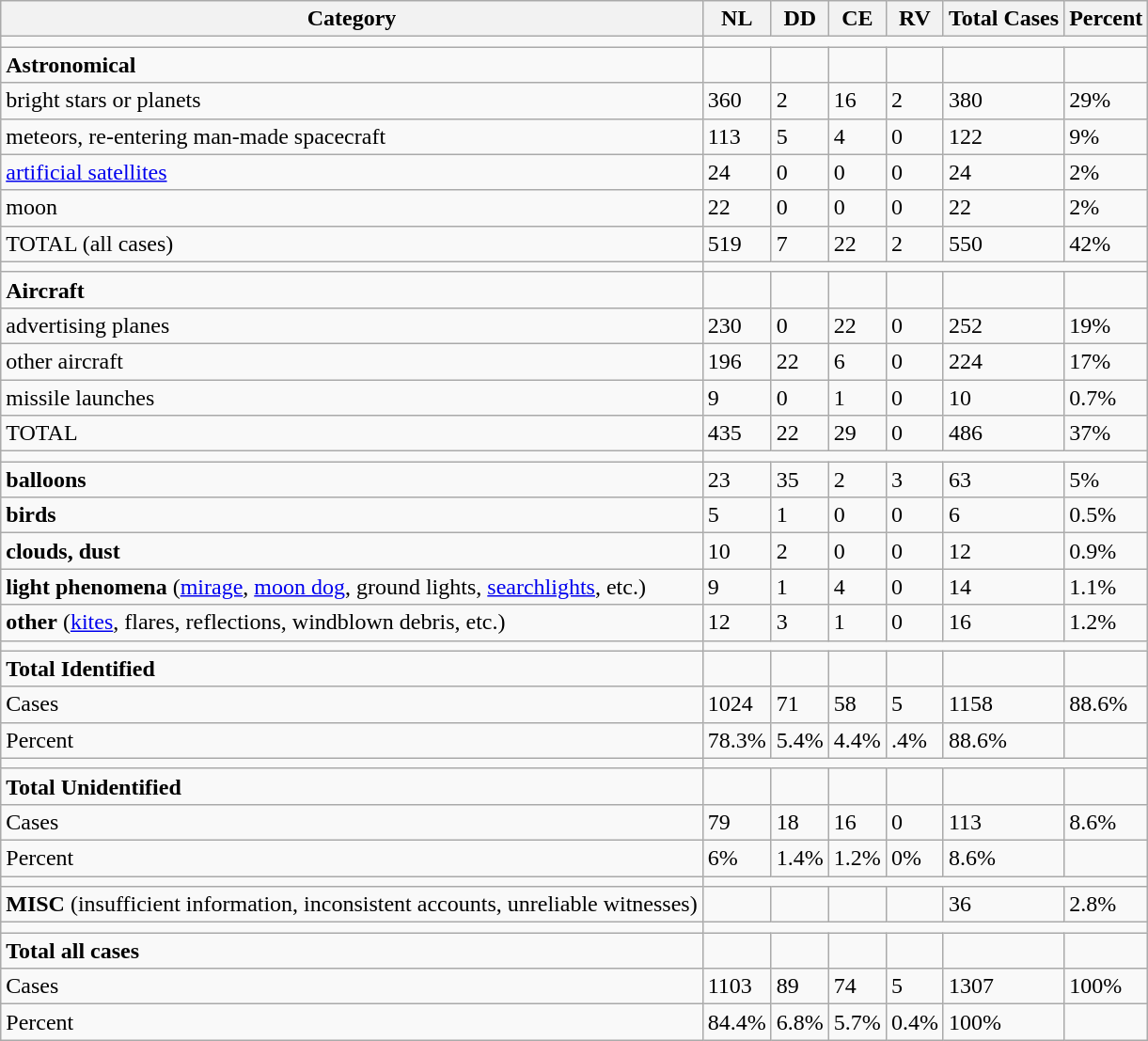<table class="wikitable">
<tr>
<th>Category</th>
<th>NL</th>
<th>DD</th>
<th>CE</th>
<th>RV</th>
<th>Total Cases</th>
<th>Percent</th>
</tr>
<tr>
<td></td>
</tr>
<tr>
<td><strong>Astronomical</strong></td>
<td></td>
<td></td>
<td></td>
<td></td>
<td></td>
<td></td>
</tr>
<tr>
<td>bright stars or planets</td>
<td>360</td>
<td>2</td>
<td>16</td>
<td>2</td>
<td>380</td>
<td>29%</td>
</tr>
<tr>
<td>meteors, re-entering man-made spacecraft</td>
<td>113</td>
<td>5</td>
<td>4</td>
<td>0</td>
<td>122</td>
<td>9%</td>
</tr>
<tr>
<td><a href='#'>artificial satellites</a></td>
<td>24</td>
<td>0</td>
<td>0</td>
<td>0</td>
<td>24</td>
<td>2%</td>
</tr>
<tr>
<td>moon</td>
<td>22</td>
<td>0</td>
<td>0</td>
<td>0</td>
<td>22</td>
<td>2%</td>
</tr>
<tr>
<td>TOTAL (all cases)</td>
<td>519</td>
<td>7</td>
<td>22</td>
<td>2</td>
<td>550</td>
<td>42%</td>
</tr>
<tr>
<td></td>
</tr>
<tr>
<td><strong>Aircraft</strong></td>
<td></td>
<td></td>
<td></td>
<td></td>
<td></td>
<td></td>
</tr>
<tr>
<td>advertising planes</td>
<td>230</td>
<td>0</td>
<td>22</td>
<td>0</td>
<td>252</td>
<td>19%</td>
</tr>
<tr>
<td>other aircraft</td>
<td>196</td>
<td>22</td>
<td>6</td>
<td>0</td>
<td>224</td>
<td>17%</td>
</tr>
<tr>
<td>missile launches</td>
<td>9</td>
<td>0</td>
<td>1</td>
<td>0</td>
<td>10</td>
<td>0.7%</td>
</tr>
<tr>
<td>TOTAL</td>
<td>435</td>
<td>22</td>
<td>29</td>
<td>0</td>
<td>486</td>
<td>37%</td>
</tr>
<tr>
<td></td>
</tr>
<tr>
<td><strong>balloons</strong></td>
<td>23</td>
<td>35</td>
<td>2</td>
<td>3</td>
<td>63</td>
<td>5%</td>
</tr>
<tr>
<td><strong>birds</strong></td>
<td>5</td>
<td>1</td>
<td>0</td>
<td>0</td>
<td>6</td>
<td>0.5%</td>
</tr>
<tr>
<td><strong>clouds, dust</strong></td>
<td>10</td>
<td>2</td>
<td>0</td>
<td>0</td>
<td>12</td>
<td>0.9%</td>
</tr>
<tr>
<td><strong>light phenomena</strong> (<a href='#'>mirage</a>, <a href='#'>moon dog</a>, ground lights, <a href='#'>searchlights</a>, etc.)</td>
<td>9</td>
<td>1</td>
<td>4</td>
<td>0</td>
<td>14</td>
<td>1.1%</td>
</tr>
<tr>
<td><strong>other</strong> (<a href='#'>kites</a>, flares, reflections, windblown debris, etc.)</td>
<td>12</td>
<td>3</td>
<td>1</td>
<td>0</td>
<td>16</td>
<td>1.2%</td>
</tr>
<tr>
<td></td>
</tr>
<tr>
<td><strong>Total Identified</strong></td>
<td></td>
<td></td>
<td></td>
<td></td>
<td></td>
<td></td>
</tr>
<tr>
<td>Cases</td>
<td>1024</td>
<td>71</td>
<td>58</td>
<td>5</td>
<td>1158</td>
<td>88.6%</td>
</tr>
<tr>
<td>Percent</td>
<td>78.3%</td>
<td>5.4%</td>
<td>4.4%</td>
<td>.4%</td>
<td>88.6%</td>
<td></td>
</tr>
<tr>
<td></td>
</tr>
<tr>
<td><strong>Total Unidentified</strong></td>
<td></td>
<td></td>
<td></td>
<td></td>
<td></td>
<td></td>
</tr>
<tr>
<td>Cases</td>
<td>79</td>
<td>18</td>
<td>16</td>
<td>0</td>
<td>113</td>
<td>8.6%</td>
</tr>
<tr>
<td>Percent</td>
<td>6%</td>
<td>1.4%</td>
<td>1.2%</td>
<td>0%</td>
<td>8.6%</td>
<td></td>
</tr>
<tr>
<td></td>
</tr>
<tr>
<td><strong>MISC</strong> (insufficient information, inconsistent accounts, unreliable witnesses)</td>
<td></td>
<td></td>
<td></td>
<td></td>
<td>36</td>
<td>2.8%</td>
</tr>
<tr>
<td></td>
</tr>
<tr>
<td><strong>Total all cases</strong></td>
<td></td>
<td></td>
<td></td>
<td></td>
<td></td>
<td></td>
</tr>
<tr>
<td>Cases</td>
<td>1103</td>
<td>89</td>
<td>74</td>
<td>5</td>
<td>1307</td>
<td>100%</td>
</tr>
<tr>
<td>Percent</td>
<td>84.4%</td>
<td>6.8%</td>
<td>5.7%</td>
<td>0.4%</td>
<td>100%</td>
</tr>
</table>
